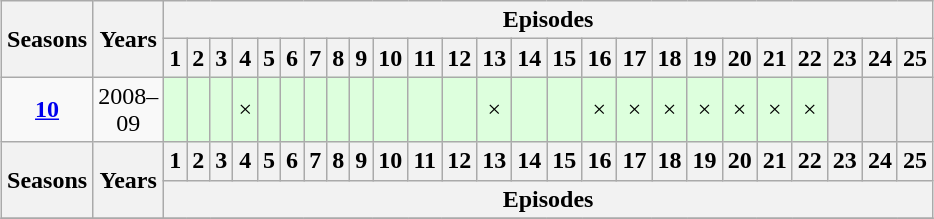<table class="wikitable" style="text-align:center; margin:auto; width:5%;">
<tr>
<th colspan="1" rowspan="2" style="text-align:center;">Seasons</th>
<th colspan="1" rowspan="2" style="text-align:center;">Years</th>
<th colspan="25"  style="text-align:center;">Episodes</th>
</tr>
<tr>
<th colspan="1" style="text-align:center;">1</th>
<th colspan="1" style="text-align:center;">2</th>
<th colspan="1" style="text-align:center;">3</th>
<th colspan="1" style="text-align:center;">4</th>
<th colspan="1" style="text-align:center;">5</th>
<th colspan="1" style="text-align:center;">6</th>
<th colspan="1" style="text-align:center;">7</th>
<th colspan="1" style="text-align:center;">8</th>
<th colspan="1" style="text-align:center;">9</th>
<th colspan="1" style="text-align:center;">10</th>
<th colspan="1" style="text-align:center;">11</th>
<th colspan="1" style="text-align:center;">12</th>
<th colspan="1" style="text-align:center;">13</th>
<th colspan="1" style="text-align:center;">14</th>
<th colspan="1" style="text-align:center;">15</th>
<th colspan="1" style="text-align:center;">16</th>
<th colspan="1" style="text-align:center;">17</th>
<th colspan="1" style="text-align:center;">18</th>
<th colspan="1" style="text-align:center;">19</th>
<th colspan="1" style="text-align:center;">20</th>
<th colspan="1" style="text-align:center;">21</th>
<th colspan="1" style="text-align:center;">22</th>
<th colspan="1" style="text-align:center;">23</th>
<th colspan="1" style="text-align:center;">24</th>
<th colspan="1" style="text-align:center;">25</th>
</tr>
<tr>
<td><strong><a href='#'>10</a></strong></td>
<td>2008–09</td>
<td colspan="1" style="background:#dfd; text-align:center;"></td>
<td colspan="1" style="background:#dfd; text-align:center;"></td>
<td colspan="1" style="background:#dfd; text-align:center;"></td>
<td colspan="1" style="background:#dfd; text-align:center;">×</td>
<td colspan="1" style="background:#dfd; text-align:center;"></td>
<td colspan="1" style="background:#dfd; text-align:center;"></td>
<td colspan="1" style="background:#dfd; text-align:center;"></td>
<td colspan="1" style="background:#dfd; text-align:center;"></td>
<td colspan="1" style="background:#dfd; text-align:center;"></td>
<td colspan="1" style="background:#dfd; text-align:center;"></td>
<td colspan="1" style="background:#dfd; text-align:center;"></td>
<td colspan="1" style="background:#dfd; text-align:center;"></td>
<td colspan="1" style="background:#dfd; text-align:center;">×</td>
<td colspan="1" style="background:#dfd; text-align:center;"></td>
<td colspan="1" style="background:#dfd; text-align:center;"></td>
<td colspan="1" style="background:#dfd; text-align:center;">×</td>
<td colspan="1" style="background:#dfd; text-align:center;">×</td>
<td colspan="1" style="background:#dfd; text-align:center;">×</td>
<td colspan="1" style="background:#dfd; text-align:center;">×</td>
<td colspan="1" style="background:#dfd; text-align:center;">×</td>
<td colspan="1" style="background:#dfd; text-align:center;">×</td>
<td colspan="1" style="background:#dfd; text-align:center;">×</td>
<td colspan="1" style="background:#ececec; color:gray; vertical-align:middle; text-align:center;" class="table-na"></td>
<td colspan="1" style="background:#ececec; color:gray; vertical-align:middle; text-align:center;" class="table-na"></td>
<td colspan="1" style="background:#ececec; color:gray; vertical-align:middle; text-align:center;" class="table-na"></td>
</tr>
<tr>
<th rowspan="2" colspan="1" style="text-align:center;">Seasons</th>
<th colspan="1" rowspan="2" style="text-align:center;">Years</th>
<th colspan="1" style="text-align:center;">1</th>
<th colspan="1" style="text-align:center;">2</th>
<th colspan="1" style="text-align:center;">3</th>
<th colspan="1" style="text-align:center;">4</th>
<th colspan="1" style="text-align:center;">5</th>
<th colspan="1" style="text-align:center;">6</th>
<th colspan="1" style="text-align:center;">7</th>
<th colspan="1" style="text-align:center;">8</th>
<th colspan="1" style="text-align:center;">9</th>
<th colspan="1" style="text-align:center;">10</th>
<th colspan="1" style="text-align:center;">11</th>
<th colspan="1" style="text-align:center;">12</th>
<th colspan="1" style="text-align:center;">13</th>
<th colspan="1" style="text-align:center;">14</th>
<th colspan="1" style="text-align:center;">15</th>
<th colspan="1" style="text-align:center;">16</th>
<th colspan="1" style="text-align:center;">17</th>
<th colspan="1" style="text-align:center;">18</th>
<th colspan="1" style="text-align:center;">19</th>
<th colspan="1" style="text-align:center;">20</th>
<th colspan="1" style="text-align:center;">21</th>
<th colspan="1" style="text-align:center;">22</th>
<th colspan="1" style="text-align:center;">23</th>
<th colspan="1" style="text-align:center;">24</th>
<th colspan="1" style="text-align:center;">25</th>
</tr>
<tr>
<th colspan="25"  style="text-align:center;">Episodes</th>
</tr>
<tr>
</tr>
</table>
